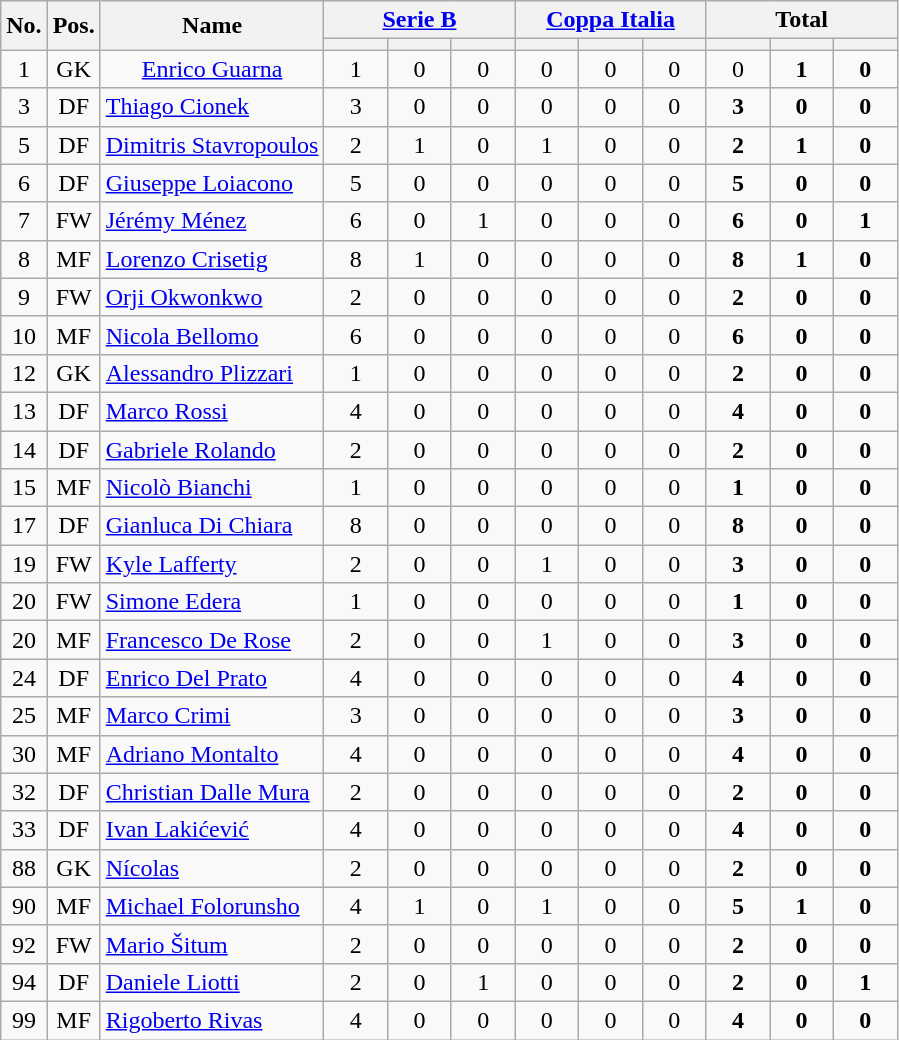<table class="wikitable sortable" style="text-align: center;">
<tr>
<th rowspan="2">No.</th>
<th rowspan="2">Pos.</th>
<th rowspan="2">Name</th>
<th colspan="3" width=120><a href='#'>Serie B</a></th>
<th colspan="3" width=120><a href='#'>Coppa Italia</a></th>
<th colspan="3" width=120>Total</th>
</tr>
<tr>
<th></th>
<th></th>
<th></th>
<th></th>
<th></th>
<th></th>
<th></th>
<th></th>
<th></th>
</tr>
<tr>
<td>1</td>
<td>GK</td>
<td> <a href='#'>Enrico Guarna</a></td>
<td>1</td>
<td>0</td>
<td>0</td>
<td>0</td>
<td>0</td>
<td>0</td>
<td>0</td>
<td><strong>1</strong></td>
<td><strong>0</strong></td>
</tr>
<tr>
<td>3</td>
<td>DF</td>
<td align="left"> <a href='#'>Thiago Cionek</a></td>
<td>3</td>
<td>0</td>
<td>0</td>
<td>0</td>
<td>0</td>
<td>0</td>
<td><strong>3</strong></td>
<td><strong>0</strong></td>
<td><strong>0</strong></td>
</tr>
<tr>
<td>5</td>
<td>DF</td>
<td align="left"> <a href='#'>Dimitris Stavropoulos</a></td>
<td>2</td>
<td>1</td>
<td>0</td>
<td>1</td>
<td>0</td>
<td>0</td>
<td><strong>2</strong></td>
<td><strong>1</strong></td>
<td><strong>0</strong></td>
</tr>
<tr>
<td>6</td>
<td>DF</td>
<td align="left"> <a href='#'>Giuseppe Loiacono</a></td>
<td>5</td>
<td>0</td>
<td>0</td>
<td>0</td>
<td>0</td>
<td>0</td>
<td><strong>5</strong></td>
<td><strong>0</strong></td>
<td><strong>0</strong></td>
</tr>
<tr>
<td>7</td>
<td>FW</td>
<td align="left"> <a href='#'>Jérémy Ménez</a></td>
<td>6</td>
<td>0</td>
<td>1</td>
<td>0</td>
<td>0</td>
<td>0</td>
<td><strong>6</strong></td>
<td><strong>0</strong></td>
<td><strong>1</strong></td>
</tr>
<tr>
<td>8</td>
<td>MF</td>
<td align="left"> <a href='#'>Lorenzo Crisetig</a></td>
<td>8</td>
<td>1</td>
<td>0</td>
<td>0</td>
<td>0</td>
<td>0</td>
<td><strong>8</strong></td>
<td><strong>1</strong></td>
<td><strong>0</strong></td>
</tr>
<tr>
<td>9</td>
<td>FW</td>
<td align="left"> <a href='#'>Orji Okwonkwo</a></td>
<td>2</td>
<td>0</td>
<td>0</td>
<td>0</td>
<td>0</td>
<td>0</td>
<td><strong>2</strong></td>
<td><strong>0</strong></td>
<td><strong>0</strong></td>
</tr>
<tr>
<td>10</td>
<td>MF</td>
<td align="left"> <a href='#'>Nicola Bellomo</a></td>
<td>6</td>
<td>0</td>
<td>0</td>
<td>0</td>
<td>0</td>
<td>0</td>
<td><strong>6</strong></td>
<td><strong>0</strong></td>
<td><strong>0</strong></td>
</tr>
<tr>
<td>12</td>
<td>GK</td>
<td align="left"> <a href='#'>Alessandro Plizzari</a></td>
<td>1</td>
<td>0</td>
<td>0</td>
<td>0</td>
<td>0</td>
<td>0</td>
<td><strong>2</strong></td>
<td><strong>0</strong></td>
<td><strong>0</strong></td>
</tr>
<tr>
<td>13</td>
<td>DF</td>
<td align="left"> <a href='#'>Marco Rossi</a></td>
<td>4</td>
<td>0</td>
<td>0</td>
<td>0</td>
<td>0</td>
<td>0</td>
<td><strong>4</strong></td>
<td><strong>0</strong></td>
<td><strong>0</strong></td>
</tr>
<tr>
<td>14</td>
<td>DF</td>
<td align="left"> <a href='#'>Gabriele Rolando</a></td>
<td>2</td>
<td>0</td>
<td>0</td>
<td>0</td>
<td>0</td>
<td>0</td>
<td><strong>2</strong></td>
<td><strong>0</strong></td>
<td><strong>0</strong></td>
</tr>
<tr>
<td>15</td>
<td>MF</td>
<td align="left"> <a href='#'>Nicolò Bianchi</a></td>
<td>1</td>
<td>0</td>
<td>0</td>
<td>0</td>
<td>0</td>
<td>0</td>
<td><strong>1</strong></td>
<td><strong>0</strong></td>
<td><strong>0</strong></td>
</tr>
<tr>
<td>17</td>
<td>DF</td>
<td align="left"> <a href='#'>Gianluca Di Chiara</a></td>
<td>8</td>
<td>0</td>
<td>0</td>
<td>0</td>
<td>0</td>
<td>0</td>
<td><strong>8</strong></td>
<td><strong>0</strong></td>
<td><strong>0</strong></td>
</tr>
<tr>
<td>19</td>
<td>FW</td>
<td align="left"> <a href='#'>Kyle Lafferty</a></td>
<td>2</td>
<td>0</td>
<td>0</td>
<td>1</td>
<td>0</td>
<td>0</td>
<td><strong>3</strong></td>
<td><strong>0</strong></td>
<td><strong>0</strong></td>
</tr>
<tr>
<td>20</td>
<td>FW</td>
<td align="left"> <a href='#'>Simone Edera</a></td>
<td>1</td>
<td>0</td>
<td>0</td>
<td>0</td>
<td>0</td>
<td>0</td>
<td><strong>1</strong></td>
<td><strong>0</strong></td>
<td><strong>0</strong></td>
</tr>
<tr>
<td>20</td>
<td>MF</td>
<td align="left"> <a href='#'>Francesco De Rose</a></td>
<td>2</td>
<td>0</td>
<td>0</td>
<td>1</td>
<td>0</td>
<td>0</td>
<td><strong>3</strong></td>
<td><strong>0</strong></td>
<td><strong>0</strong></td>
</tr>
<tr>
<td>24</td>
<td>DF</td>
<td align="left"> <a href='#'>Enrico Del Prato</a></td>
<td>4</td>
<td>0</td>
<td>0</td>
<td>0</td>
<td>0</td>
<td>0</td>
<td><strong>4</strong></td>
<td><strong>0</strong></td>
<td><strong>0</strong></td>
</tr>
<tr>
<td>25</td>
<td>MF</td>
<td align="left"> <a href='#'>Marco Crimi</a></td>
<td>3</td>
<td>0</td>
<td>0</td>
<td>0</td>
<td>0</td>
<td>0</td>
<td><strong>3</strong></td>
<td><strong>0</strong></td>
<td><strong>0</strong></td>
</tr>
<tr>
<td>30</td>
<td>MF</td>
<td align="left"> <a href='#'>Adriano Montalto</a></td>
<td>4</td>
<td>0</td>
<td>0</td>
<td>0</td>
<td>0</td>
<td>0</td>
<td><strong>4</strong></td>
<td><strong>0</strong></td>
<td><strong>0</strong></td>
</tr>
<tr>
<td>32</td>
<td>DF</td>
<td align="left"> <a href='#'>Christian Dalle Mura</a></td>
<td>2</td>
<td>0</td>
<td>0</td>
<td>0</td>
<td>0</td>
<td>0</td>
<td><strong>2</strong></td>
<td><strong>0</strong></td>
<td><strong>0</strong></td>
</tr>
<tr>
<td>33</td>
<td>DF</td>
<td align="left"> <a href='#'>Ivan Lakićević</a></td>
<td>4</td>
<td>0</td>
<td>0</td>
<td>0</td>
<td>0</td>
<td>0</td>
<td><strong>4</strong></td>
<td><strong>0</strong></td>
<td><strong>0</strong></td>
</tr>
<tr>
<td>88</td>
<td>GK</td>
<td align="left"> <a href='#'>Nícolas</a></td>
<td>2</td>
<td>0</td>
<td>0</td>
<td>0</td>
<td>0</td>
<td>0</td>
<td><strong>2</strong></td>
<td><strong>0</strong></td>
<td><strong>0</strong></td>
</tr>
<tr>
<td>90</td>
<td>MF</td>
<td align="left"> <a href='#'>Michael Folorunsho</a></td>
<td>4</td>
<td>1</td>
<td>0</td>
<td>1</td>
<td>0</td>
<td>0</td>
<td><strong>5</strong></td>
<td><strong>1</strong></td>
<td><strong>0</strong></td>
</tr>
<tr>
<td>92</td>
<td>FW</td>
<td align="left"> <a href='#'>Mario Šitum</a></td>
<td>2</td>
<td>0</td>
<td>0</td>
<td>0</td>
<td>0</td>
<td>0</td>
<td><strong>2</strong></td>
<td><strong>0</strong></td>
<td><strong>0</strong></td>
</tr>
<tr>
<td>94</td>
<td>DF</td>
<td align="left"> <a href='#'>Daniele Liotti</a></td>
<td>2</td>
<td>0</td>
<td>1</td>
<td>0</td>
<td>0</td>
<td>0</td>
<td><strong>2</strong></td>
<td><strong>0</strong></td>
<td><strong>1</strong></td>
</tr>
<tr>
<td>99</td>
<td>MF</td>
<td align="left"> <a href='#'>Rigoberto Rivas</a></td>
<td>4</td>
<td>0</td>
<td>0</td>
<td>0</td>
<td>0</td>
<td>0</td>
<td><strong>4</strong></td>
<td><strong>0</strong></td>
<td><strong>0</strong></td>
</tr>
</table>
